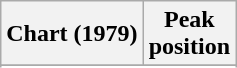<table class="wikitable sortable plainrowheaders">
<tr>
<th scope="col">Chart (1979)</th>
<th scope="col">Peak<br>position</th>
</tr>
<tr>
</tr>
<tr>
</tr>
</table>
